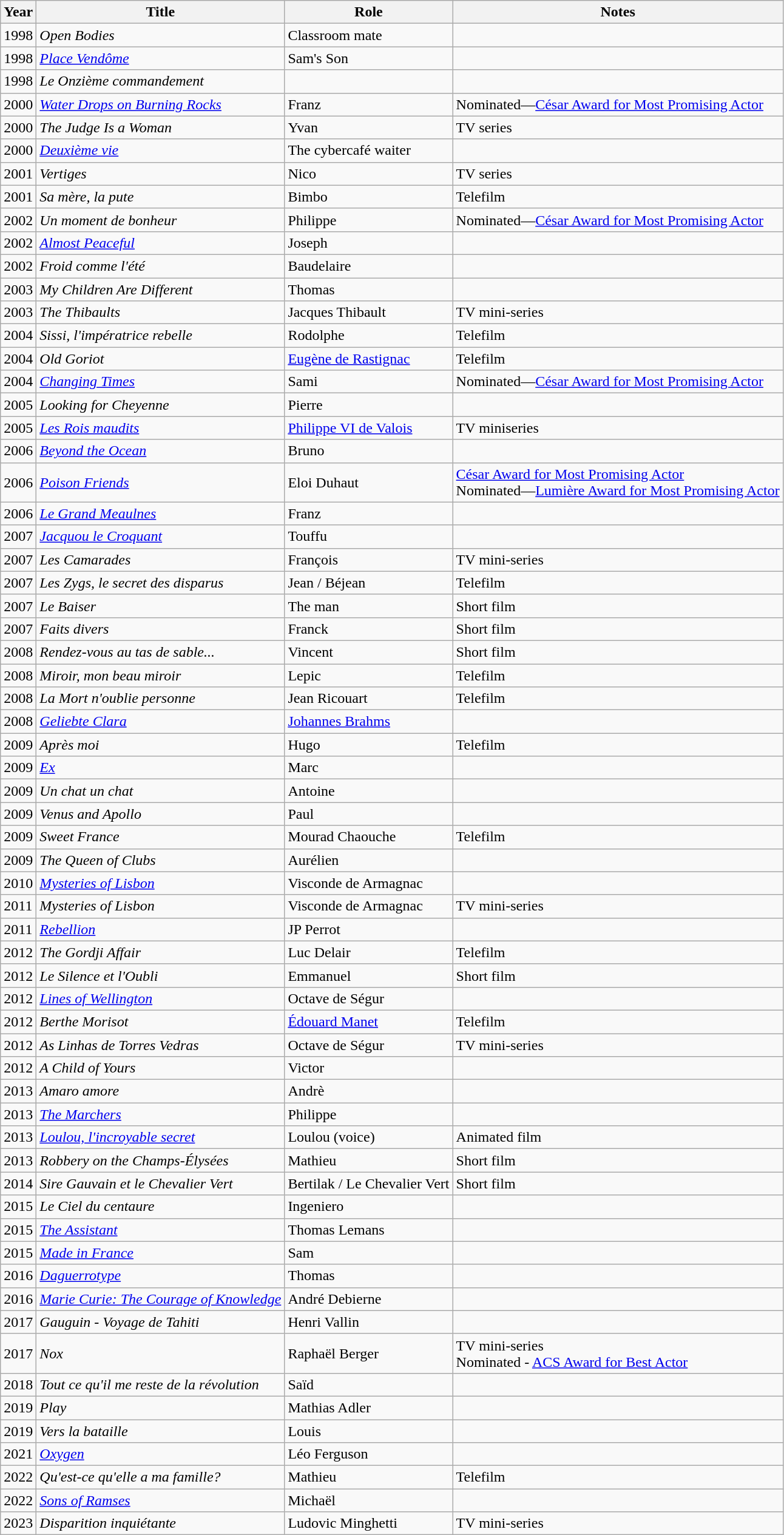<table class="wikitable sortable">
<tr>
<th>Year</th>
<th>Title</th>
<th>Role</th>
<th class="unsortable">Notes</th>
</tr>
<tr>
<td>1998</td>
<td><em>Open Bodies</em></td>
<td>Classroom mate</td>
<td></td>
</tr>
<tr>
<td>1998</td>
<td><em><a href='#'>Place Vendôme</a></em></td>
<td>Sam's Son</td>
<td></td>
</tr>
<tr>
<td>1998</td>
<td><em>Le Onzième commandement</em></td>
<td></td>
<td></td>
</tr>
<tr>
<td>2000</td>
<td><em><a href='#'>Water Drops on Burning Rocks</a></em></td>
<td>Franz</td>
<td>Nominated—<a href='#'>César Award for Most Promising Actor</a></td>
</tr>
<tr>
<td>2000</td>
<td><em>The Judge Is a Woman</em></td>
<td>Yvan</td>
<td>TV series</td>
</tr>
<tr>
<td>2000</td>
<td><em><a href='#'>Deuxième vie</a></em></td>
<td>The cybercafé waiter</td>
<td></td>
</tr>
<tr>
<td>2001</td>
<td><em>Vertiges</em></td>
<td>Nico</td>
<td>TV series</td>
</tr>
<tr>
<td>2001</td>
<td><em>Sa mère, la pute</em></td>
<td>Bimbo</td>
<td>Telefilm</td>
</tr>
<tr>
<td>2002</td>
<td><em>Un moment de bonheur</em></td>
<td>Philippe</td>
<td>Nominated—<a href='#'>César Award for Most Promising Actor</a></td>
</tr>
<tr>
<td>2002</td>
<td><em><a href='#'>Almost Peaceful</a></em></td>
<td>Joseph</td>
<td></td>
</tr>
<tr>
<td>2002</td>
<td><em>Froid comme l'été</em></td>
<td>Baudelaire</td>
<td></td>
</tr>
<tr>
<td>2003</td>
<td><em>My Children Are Different</em></td>
<td>Thomas</td>
<td></td>
</tr>
<tr>
<td>2003</td>
<td><em>The Thibaults</em></td>
<td>Jacques Thibault</td>
<td>TV mini-series</td>
</tr>
<tr>
<td>2004</td>
<td><em>Sissi, l'impératrice rebelle</em></td>
<td>Rodolphe</td>
<td>Telefilm</td>
</tr>
<tr>
<td>2004</td>
<td><em>Old Goriot</em></td>
<td><a href='#'>Eugène de Rastignac</a></td>
<td>Telefilm</td>
</tr>
<tr>
<td>2004</td>
<td><em><a href='#'>Changing Times</a></em></td>
<td>Sami</td>
<td>Nominated—<a href='#'>César Award for Most Promising Actor</a></td>
</tr>
<tr>
<td>2005</td>
<td><em>Looking for Cheyenne</em></td>
<td>Pierre</td>
<td></td>
</tr>
<tr>
<td>2005</td>
<td><em><a href='#'>Les Rois maudits</a></em></td>
<td><a href='#'>Philippe VI de Valois</a></td>
<td>TV miniseries</td>
</tr>
<tr>
<td>2006</td>
<td><em><a href='#'>Beyond the Ocean</a></em></td>
<td>Bruno</td>
<td></td>
</tr>
<tr>
<td>2006</td>
<td><em><a href='#'>Poison Friends</a></em></td>
<td>Eloi Duhaut</td>
<td><a href='#'>César Award for Most Promising Actor</a><br>Nominated—<a href='#'>Lumière Award for Most Promising Actor</a></td>
</tr>
<tr>
<td>2006</td>
<td><em><a href='#'>Le Grand Meaulnes</a></em></td>
<td>Franz</td>
<td></td>
</tr>
<tr>
<td>2007</td>
<td><em><a href='#'>Jacquou le Croquant</a></em></td>
<td>Touffu</td>
<td></td>
</tr>
<tr>
<td>2007</td>
<td><em>Les Camarades</em></td>
<td>François</td>
<td>TV mini-series</td>
</tr>
<tr>
<td>2007</td>
<td><em>Les Zygs, le secret des disparus</em></td>
<td>Jean / Béjean</td>
<td>Telefilm</td>
</tr>
<tr>
<td>2007</td>
<td><em>Le Baiser</em></td>
<td>The man</td>
<td>Short film</td>
</tr>
<tr>
<td>2007</td>
<td><em>Faits divers</em></td>
<td>Franck</td>
<td>Short film</td>
</tr>
<tr>
<td>2008</td>
<td><em>Rendez-vous au tas de sable...</em></td>
<td>Vincent</td>
<td>Short film</td>
</tr>
<tr>
<td>2008</td>
<td><em>Miroir, mon beau miroir</em></td>
<td>Lepic</td>
<td>Telefilm</td>
</tr>
<tr>
<td>2008</td>
<td><em>La Mort n'oublie personne</em></td>
<td>Jean Ricouart</td>
<td>Telefilm</td>
</tr>
<tr>
<td>2008</td>
<td><em><a href='#'>Geliebte Clara</a></em></td>
<td><a href='#'>Johannes Brahms</a></td>
<td></td>
</tr>
<tr>
<td>2009</td>
<td><em>Après moi</em></td>
<td>Hugo</td>
<td>Telefilm</td>
</tr>
<tr>
<td>2009</td>
<td><em><a href='#'>Ex</a></em></td>
<td>Marc</td>
<td></td>
</tr>
<tr>
<td>2009</td>
<td><em>Un chat un chat</em></td>
<td>Antoine</td>
<td></td>
</tr>
<tr>
<td>2009</td>
<td><em>Venus and Apollo</em></td>
<td>Paul</td>
<td></td>
</tr>
<tr>
<td>2009</td>
<td><em>Sweet France</em></td>
<td>Mourad Chaouche</td>
<td>Telefilm</td>
</tr>
<tr>
<td>2009</td>
<td><em>The Queen of Clubs</em></td>
<td>Aurélien</td>
<td></td>
</tr>
<tr>
<td>2010</td>
<td><em><a href='#'>Mysteries of Lisbon</a></em></td>
<td>Visconde de Armagnac</td>
<td></td>
</tr>
<tr>
<td>2011</td>
<td><em>Mysteries of Lisbon</em></td>
<td>Visconde de Armagnac</td>
<td>TV mini-series</td>
</tr>
<tr>
<td>2011</td>
<td><em><a href='#'>Rebellion</a></em></td>
<td>JP Perrot</td>
<td></td>
</tr>
<tr>
<td>2012</td>
<td><em>The Gordji Affair</em></td>
<td>Luc Delair</td>
<td>Telefilm</td>
</tr>
<tr>
<td>2012</td>
<td><em>Le Silence et l'Oubli</em></td>
<td>Emmanuel</td>
<td>Short film</td>
</tr>
<tr>
<td>2012</td>
<td><em><a href='#'>Lines of Wellington</a></em></td>
<td>Octave de Ségur</td>
<td></td>
</tr>
<tr>
<td>2012</td>
<td><em>Berthe Morisot</em></td>
<td><a href='#'>Édouard Manet</a></td>
<td>Telefilm</td>
</tr>
<tr>
<td>2012</td>
<td><em>As Linhas de Torres Vedras</em></td>
<td>Octave de Ségur</td>
<td>TV mini-series</td>
</tr>
<tr>
<td>2012</td>
<td><em>A Child of Yours</em></td>
<td>Victor</td>
<td></td>
</tr>
<tr>
<td>2013</td>
<td><em>Amaro amore</em></td>
<td>Andrè</td>
<td></td>
</tr>
<tr>
<td>2013</td>
<td><em><a href='#'>The Marchers</a></em></td>
<td>Philippe</td>
<td></td>
</tr>
<tr>
<td>2013</td>
<td><em><a href='#'>Loulou, l'incroyable secret</a></em></td>
<td>Loulou (voice)</td>
<td>Animated film</td>
</tr>
<tr>
<td>2013</td>
<td><em>Robbery on the Champs-Élysées</em></td>
<td>Mathieu</td>
<td>Short film</td>
</tr>
<tr>
<td>2014</td>
<td><em>Sire Gauvain et le Chevalier Vert</em></td>
<td>Bertilak / Le Chevalier Vert</td>
<td>Short film</td>
</tr>
<tr>
<td>2015</td>
<td><em>Le Ciel du centaure</em></td>
<td>Ingeniero</td>
<td></td>
</tr>
<tr>
<td>2015</td>
<td><em><a href='#'>The Assistant</a></em></td>
<td>Thomas Lemans</td>
<td></td>
</tr>
<tr>
<td>2015</td>
<td><em><a href='#'>Made in France</a></em></td>
<td>Sam</td>
<td></td>
</tr>
<tr>
<td>2016</td>
<td><em><a href='#'>Daguerrotype</a></em></td>
<td>Thomas</td>
<td></td>
</tr>
<tr>
<td>2016</td>
<td><em><a href='#'>Marie Curie: The Courage of Knowledge</a></em></td>
<td>André Debierne</td>
<td></td>
</tr>
<tr>
<td>2017</td>
<td><em>Gauguin - Voyage de Tahiti</em></td>
<td>Henri Vallin</td>
<td></td>
</tr>
<tr>
<td>2017</td>
<td><em>Nox</em></td>
<td>Raphaël Berger</td>
<td>TV mini-series<br>Nominated - <a href='#'>ACS Award for Best Actor</a></td>
</tr>
<tr>
<td>2018</td>
<td><em>Tout ce qu'il me reste de la révolution</em></td>
<td>Saïd</td>
<td></td>
</tr>
<tr>
<td>2019</td>
<td><em>Play</em></td>
<td>Mathias Adler</td>
<td></td>
</tr>
<tr>
<td>2019</td>
<td><em>Vers la bataille</em></td>
<td>Louis</td>
<td></td>
</tr>
<tr>
<td>2021</td>
<td><em><a href='#'>Oxygen</a></em></td>
<td>Léo Ferguson</td>
<td></td>
</tr>
<tr>
<td>2022</td>
<td><em>Qu'est-ce qu'elle a ma famille?</em></td>
<td>Mathieu</td>
<td>Telefilm</td>
</tr>
<tr>
<td>2022</td>
<td><em><a href='#'>Sons of Ramses</a></em></td>
<td>Michaël</td>
<td></td>
</tr>
<tr>
<td>2023</td>
<td><em>Disparition inquiétante</em></td>
<td>Ludovic Minghetti</td>
<td>TV mini-series</td>
</tr>
</table>
